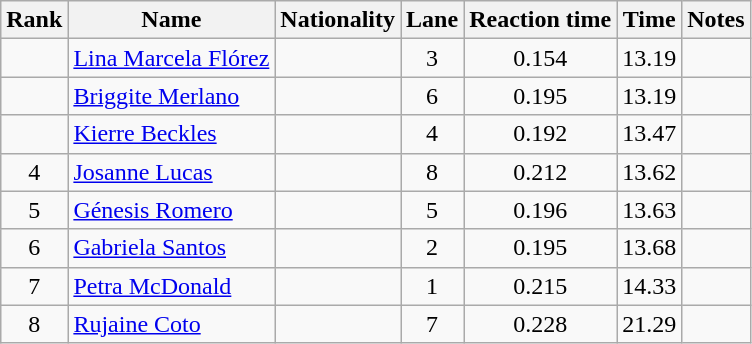<table class="wikitable sortable" style="text-align:center">
<tr>
<th>Rank</th>
<th>Name</th>
<th>Nationality</th>
<th>Lane</th>
<th>Reaction time</th>
<th>Time</th>
<th>Notes</th>
</tr>
<tr>
<td></td>
<td align=left><a href='#'>Lina Marcela Flórez</a></td>
<td align=left></td>
<td>3</td>
<td>0.154</td>
<td>13.19</td>
<td></td>
</tr>
<tr>
<td></td>
<td align=left><a href='#'>Briggite Merlano</a></td>
<td align=left></td>
<td>6</td>
<td>0.195</td>
<td>13.19</td>
<td></td>
</tr>
<tr>
<td></td>
<td align=left><a href='#'>Kierre Beckles</a></td>
<td align=left></td>
<td>4</td>
<td>0.192</td>
<td>13.47</td>
<td></td>
</tr>
<tr>
<td>4</td>
<td align=left><a href='#'>Josanne Lucas</a></td>
<td align=left></td>
<td>8</td>
<td>0.212</td>
<td>13.62</td>
<td></td>
</tr>
<tr>
<td>5</td>
<td align=left><a href='#'>Génesis Romero</a></td>
<td align=left></td>
<td>5</td>
<td>0.196</td>
<td>13.63</td>
<td></td>
</tr>
<tr>
<td>6</td>
<td align=left><a href='#'>Gabriela Santos</a></td>
<td align=left></td>
<td>2</td>
<td>0.195</td>
<td>13.68</td>
<td></td>
</tr>
<tr>
<td>7</td>
<td align=left><a href='#'>Petra McDonald</a></td>
<td align=left></td>
<td>1</td>
<td>0.215</td>
<td>14.33</td>
<td></td>
</tr>
<tr>
<td>8</td>
<td align=left><a href='#'>Rujaine Coto</a></td>
<td align=left></td>
<td>7</td>
<td>0.228</td>
<td>21.29</td>
<td></td>
</tr>
</table>
